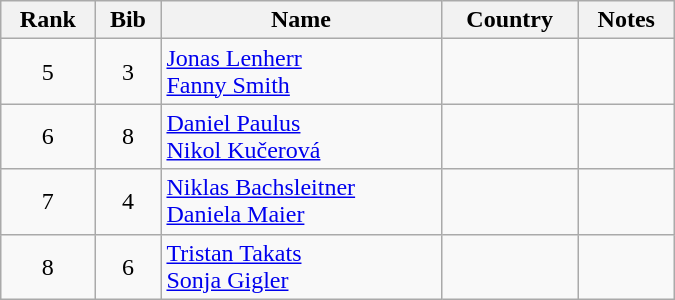<table class="wikitable" style="text-align:center; width:450px">
<tr>
<th>Rank</th>
<th>Bib</th>
<th>Name</th>
<th>Country</th>
<th>Notes</th>
</tr>
<tr>
<td>5</td>
<td>3</td>
<td align=left><a href='#'>Jonas Lenherr</a><br><a href='#'>Fanny Smith</a></td>
<td align=left></td>
<td></td>
</tr>
<tr>
<td>6</td>
<td>8</td>
<td align=left><a href='#'>Daniel Paulus</a><br><a href='#'>Nikol Kučerová</a></td>
<td align=left></td>
<td></td>
</tr>
<tr>
<td>7</td>
<td>4</td>
<td align=left><a href='#'>Niklas Bachsleitner</a><br><a href='#'>Daniela Maier</a></td>
<td align=left></td>
<td></td>
</tr>
<tr>
<td>8</td>
<td>6</td>
<td align=left><a href='#'>Tristan Takats</a><br><a href='#'>Sonja Gigler</a></td>
<td align=left></td>
<td></td>
</tr>
</table>
